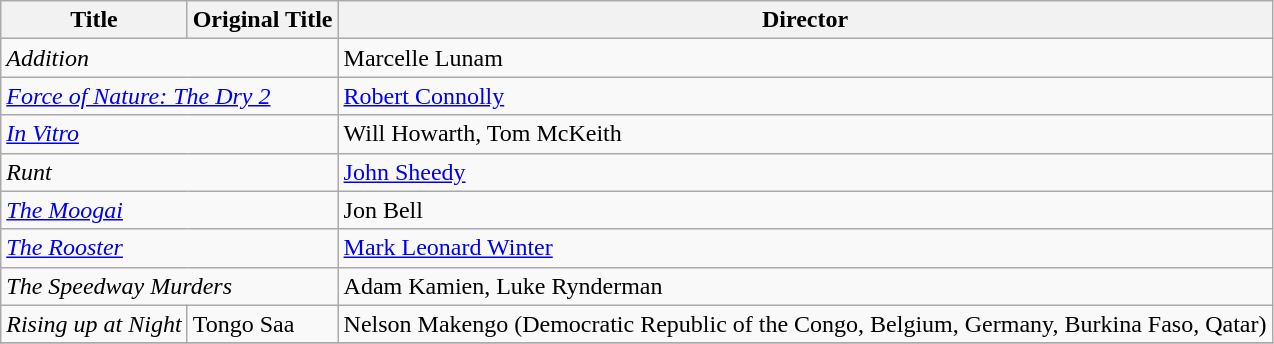<table class="wikitable sortable">
<tr>
<th>Title</th>
<th>Original Title</th>
<th>Director</th>
</tr>
<tr>
<td colspan=2><em>Addition</em></td>
<td>Marcelle Lunam</td>
</tr>
<tr>
<td colspan=2><em><a href='#'>Force of Nature: The Dry 2</a></em></td>
<td><a href='#'>Robert Connolly</a></td>
</tr>
<tr>
<td colspan=2><em><a href='#'>In Vitro</a></em></td>
<td>Will Howarth, Tom McKeith</td>
</tr>
<tr>
<td colspan=2><em>Runt</em></td>
<td><a href='#'>John Sheedy</a></td>
</tr>
<tr>
<td colspan=2><em><a href='#'>The Moogai</a></em></td>
<td>Jon Bell</td>
</tr>
<tr>
<td colspan=2><em><a href='#'>The Rooster</a></em></td>
<td><a href='#'>Mark Leonard Winter</a></td>
</tr>
<tr>
<td colspan=2><em>The Speedway Murders</em></td>
<td>Adam Kamien, Luke Rynderman</td>
</tr>
<tr>
<td><em>Rising up at Night</em></td>
<td>Tongo Saa</td>
<td>Nelson Makengo (Democratic Republic of the Congo, Belgium, Germany, Burkina Faso, Qatar)</td>
</tr>
<tr>
</tr>
</table>
